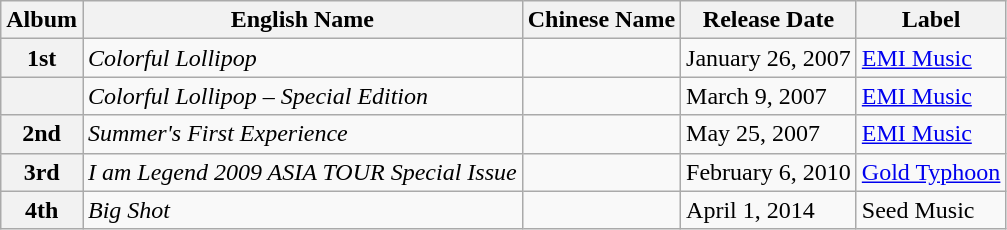<table class="wikitable">
<tr>
<th>Album</th>
<th>English Name</th>
<th>Chinese Name</th>
<th>Release Date</th>
<th>Label</th>
</tr>
<tr>
<th>1st</th>
<td><em>Colorful Lollipop</em></td>
<td></td>
<td>January 26, 2007</td>
<td><a href='#'>EMI Music</a></td>
</tr>
<tr>
<th></th>
<td><em>Colorful Lollipop – Special Edition</em></td>
<td></td>
<td>March 9, 2007</td>
<td><a href='#'>EMI Music</a></td>
</tr>
<tr>
<th>2nd</th>
<td><em>Summer's First Experience</em></td>
<td></td>
<td>May 25, 2007</td>
<td><a href='#'>EMI Music</a></td>
</tr>
<tr>
<th>3rd</th>
<td><em>I am Legend 2009 ASIA TOUR Special Issue</em></td>
<td></td>
<td>February 6, 2010</td>
<td><a href='#'>Gold Typhoon</a></td>
</tr>
<tr>
<th>4th</th>
<td><em>Big Shot</em></td>
<td></td>
<td>April 1, 2014</td>
<td>Seed Music</td>
</tr>
</table>
